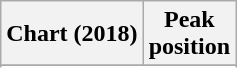<table class="wikitable sortable plainrowheaders">
<tr>
<th>Chart (2018)</th>
<th>Peak<br>position</th>
</tr>
<tr>
</tr>
<tr>
</tr>
<tr>
</tr>
<tr>
</tr>
<tr>
</tr>
<tr>
</tr>
<tr>
</tr>
</table>
